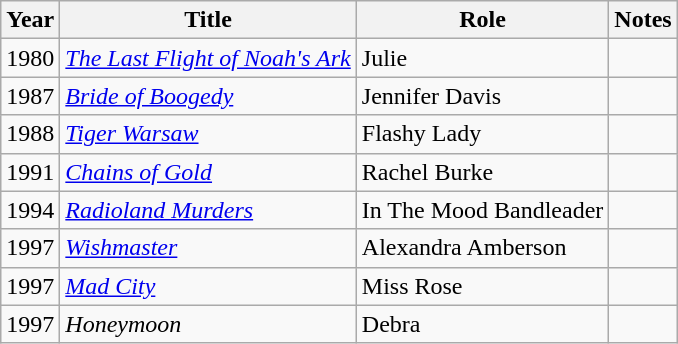<table class="wikitable sortable">
<tr>
<th>Year</th>
<th>Title</th>
<th>Role</th>
<th class="unsortable">Notes</th>
</tr>
<tr>
<td>1980</td>
<td><em><a href='#'>The Last Flight of Noah's Ark</a></em></td>
<td>Julie</td>
<td></td>
</tr>
<tr>
<td>1987</td>
<td><em><a href='#'>Bride of Boogedy</a></em></td>
<td>Jennifer Davis</td>
<td></td>
</tr>
<tr>
<td>1988</td>
<td><em><a href='#'>Tiger Warsaw</a></em></td>
<td>Flashy Lady</td>
<td></td>
</tr>
<tr>
<td>1991</td>
<td><em><a href='#'>Chains of Gold</a></em></td>
<td>Rachel Burke</td>
<td></td>
</tr>
<tr>
<td>1994</td>
<td><em><a href='#'>Radioland Murders</a></em></td>
<td>In The Mood Bandleader</td>
<td></td>
</tr>
<tr>
<td>1997</td>
<td><em><a href='#'>Wishmaster</a></em></td>
<td>Alexandra Amberson</td>
<td></td>
</tr>
<tr>
<td>1997</td>
<td><em><a href='#'>Mad City</a></em></td>
<td>Miss Rose</td>
<td></td>
</tr>
<tr>
<td>1997</td>
<td><em>Honeymoon</em></td>
<td>Debra</td>
<td></td>
</tr>
</table>
